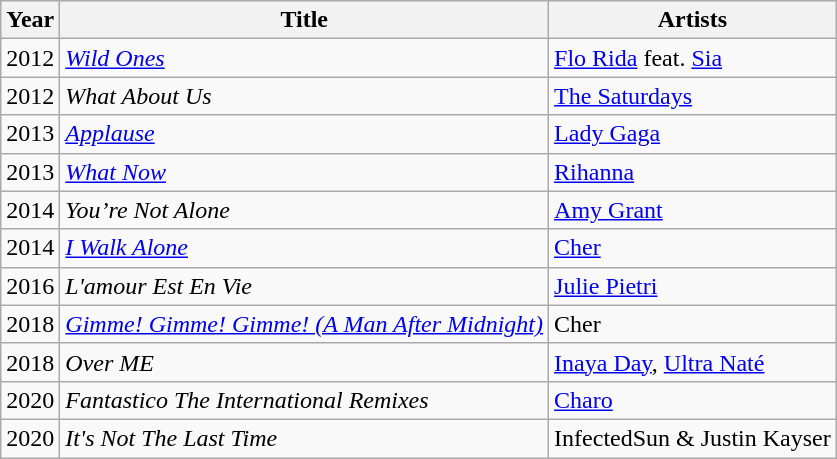<table class="wikitable">
<tr>
<th>Year</th>
<th>Title</th>
<th>Artists</th>
</tr>
<tr>
<td>2012</td>
<td><em><a href='#'>Wild Ones</a></em></td>
<td><a href='#'>Flo Rida</a> feat. <a href='#'>Sia</a></td>
</tr>
<tr>
<td>2012</td>
<td><em>What About Us</em></td>
<td><a href='#'>The Saturdays</a></td>
</tr>
<tr>
<td>2013</td>
<td><em><a href='#'>Applause</a></em></td>
<td><a href='#'>Lady Gaga</a></td>
</tr>
<tr>
<td>2013</td>
<td><em><a href='#'>What Now</a></em></td>
<td><a href='#'>Rihanna</a></td>
</tr>
<tr>
<td>2014</td>
<td><em>You’re Not Alone</em></td>
<td><a href='#'>Amy Grant</a></td>
</tr>
<tr>
<td>2014</td>
<td><em><a href='#'>I Walk Alone</a></em></td>
<td><a href='#'>Cher</a></td>
</tr>
<tr>
<td>2016</td>
<td><em>L'amour Est En Vie</em></td>
<td><a href='#'>Julie Pietri</a></td>
</tr>
<tr>
<td>2018</td>
<td><em><a href='#'>Gimme! Gimme! Gimme! (A Man After Midnight)</a></em></td>
<td>Cher</td>
</tr>
<tr>
<td>2018</td>
<td><em>Over ME</em></td>
<td><a href='#'>Inaya Day</a>, <a href='#'>Ultra Naté</a></td>
</tr>
<tr>
<td>2020</td>
<td><em>Fantastico The International Remixes</em></td>
<td><a href='#'>Charo</a></td>
</tr>
<tr>
<td>2020</td>
<td><em>It's Not The Last Time</em></td>
<td>InfectedSun & Justin Kayser</td>
</tr>
</table>
